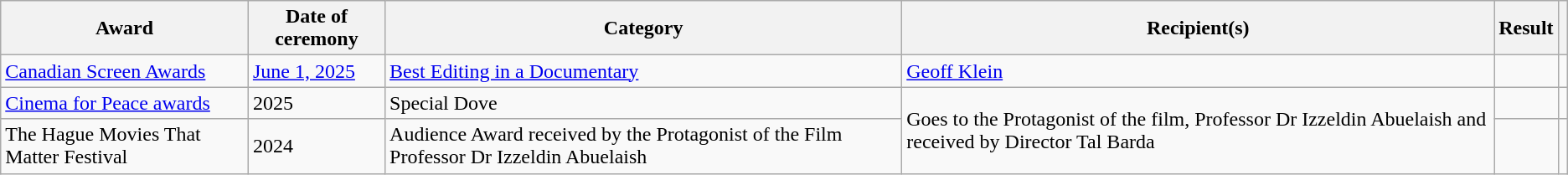<table class="wikitable sortable plainrowheaders">
<tr>
<th scope="col">Award</th>
<th scope="col">Date of ceremony</th>
<th scope="col">Category</th>
<th scope="col">Recipient(s)</th>
<th scope="col">Result</th>
<th scope="col" class="unsortable"></th>
</tr>
<tr>
<td><a href='#'>Canadian Screen Awards</a></td>
<td><a href='#'>June 1, 2025</a></td>
<td><a href='#'>Best Editing in a Documentary</a></td>
<td><a href='#'>Geoff Klein</a></td>
<td></td>
<td></td>
</tr>
<tr>
<td><a href='#'>Cinema for Peace awards</a></td>
<td>2025</td>
<td>Special Dove</td>
<td rowspan=2>Goes to the Protagonist of the film, Professor Dr Izzeldin Abuelaish and received by Director Tal Barda</td>
<td></td>
<td></td>
</tr>
<tr>
<td>The Hague Movies That Matter Festival</td>
<td>2024</td>
<td>Audience Award received by the Protagonist of the Film Professor Dr Izzeldin Abuelaish</td>
<td></td>
<td></td>
</tr>
</table>
